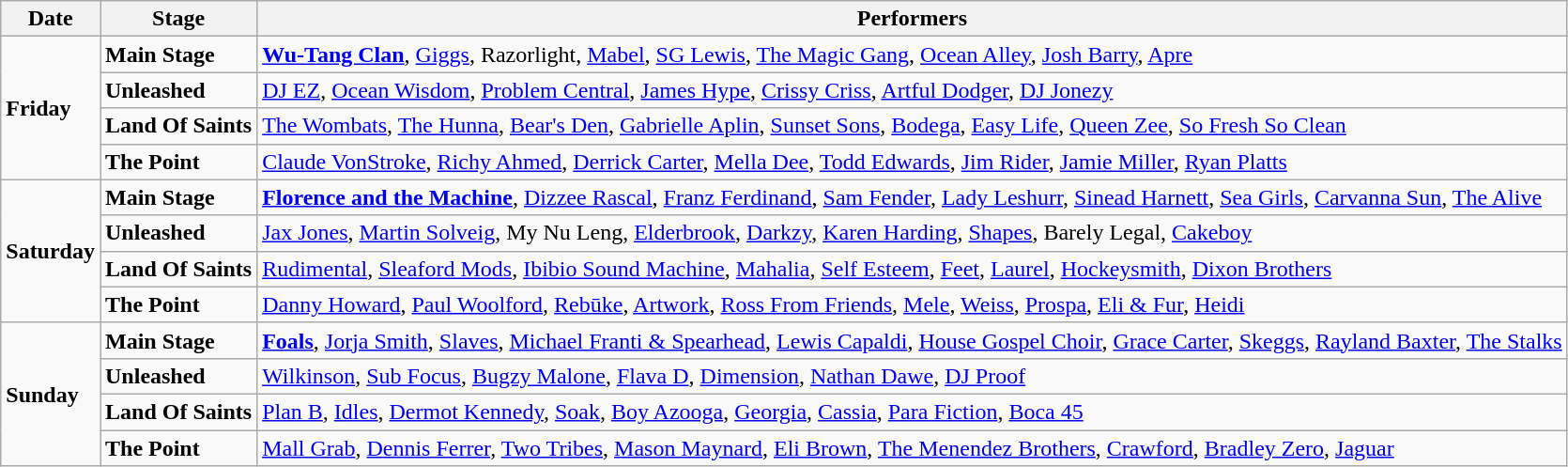<table class="wikitable">
<tr>
<th><strong>Date</strong></th>
<th><strong>Stage</strong></th>
<th><strong>Performers</strong></th>
</tr>
<tr>
<td rowspan="4"><strong>Friday</strong></td>
<td><strong>Main Stage</strong></td>
<td><strong><a href='#'>Wu-Tang Clan</a></strong>, <a href='#'>Giggs</a>, Razorlight, <a href='#'>Mabel</a>, <a href='#'>SG Lewis</a>, <a href='#'>The Magic Gang</a>, <a href='#'>Ocean Alley</a>, <a href='#'>Josh Barry</a>, <a href='#'>Apre</a></td>
</tr>
<tr>
<td><strong>Unleashed</strong></td>
<td><a href='#'>DJ EZ</a>, <a href='#'>Ocean Wisdom</a>, <a href='#'>Problem Central</a>, <a href='#'>James Hype</a>, <a href='#'>Crissy Criss</a>, <a href='#'>Artful Dodger</a>, <a href='#'>DJ Jonezy</a></td>
</tr>
<tr>
<td><strong>Land Of Saints</strong></td>
<td><a href='#'>The Wombats</a>, <a href='#'>The Hunna</a>, <a href='#'>Bear's Den</a>, <a href='#'>Gabrielle Aplin</a>, <a href='#'>Sunset Sons</a>, <a href='#'>Bodega</a>, <a href='#'>Easy Life</a>, <a href='#'>Queen Zee</a>, <a href='#'>So Fresh So Clean</a></td>
</tr>
<tr>
<td><strong>The Point</strong></td>
<td><a href='#'>Claude VonStroke</a>, <a href='#'>Richy Ahmed</a>, <a href='#'>Derrick Carter</a>, <a href='#'>Mella Dee</a>, <a href='#'>Todd Edwards</a>, <a href='#'>Jim Rider</a>, <a href='#'>Jamie Miller</a>, <a href='#'>Ryan Platts</a></td>
</tr>
<tr>
<td rowspan="4"><strong>Saturday</strong></td>
<td><strong>Main Stage</strong></td>
<td><strong><a href='#'>Florence and the Machine</a></strong>, <a href='#'>Dizzee Rascal</a>, <a href='#'>Franz Ferdinand</a>, <a href='#'>Sam Fender</a>, <a href='#'>Lady Leshurr</a>, <a href='#'>Sinead Harnett</a>, <a href='#'>Sea Girls</a>, <a href='#'>Carvanna Sun</a>, <a href='#'>The Alive</a></td>
</tr>
<tr>
<td><strong>Unleashed</strong></td>
<td><a href='#'>Jax Jones</a>, <a href='#'>Martin Solveig</a>, My Nu Leng, <a href='#'>Elderbrook</a>, <a href='#'>Darkzy</a>, <a href='#'>Karen Harding</a>, <a href='#'>Shapes</a>, Barely Legal, <a href='#'>Cakeboy</a></td>
</tr>
<tr>
<td><strong>Land Of Saints</strong></td>
<td><a href='#'>Rudimental</a>, <a href='#'>Sleaford Mods</a>, <a href='#'>Ibibio Sound Machine</a>, <a href='#'>Mahalia</a>, <a href='#'>Self Esteem</a>, <a href='#'>Feet</a>, <a href='#'>Laurel</a>, <a href='#'>Hockeysmith</a>, <a href='#'>Dixon Brothers</a></td>
</tr>
<tr>
<td><strong>The Point</strong></td>
<td><a href='#'>Danny Howard</a>, <a href='#'>Paul Woolford</a>, <a href='#'>Rebūke</a>, <a href='#'>Artwork</a>, <a href='#'>Ross From Friends</a>, <a href='#'>Mele</a>, <a href='#'>Weiss</a>, <a href='#'>Prospa</a>, <a href='#'>Eli & Fur</a>, <a href='#'>Heidi</a></td>
</tr>
<tr>
<td rowspan="4"><strong>Sunday</strong></td>
<td><strong>Main Stage</strong></td>
<td><strong><a href='#'>Foals</a></strong>, <a href='#'>Jorja Smith</a>, <a href='#'>Slaves</a>, <a href='#'>Michael Franti & Spearhead</a>, <a href='#'>Lewis Capaldi</a>, <a href='#'>House Gospel Choir</a>, <a href='#'>Grace Carter</a>, <a href='#'>Skeggs</a>, <a href='#'>Rayland Baxter</a>, <a href='#'>The Stalks</a></td>
</tr>
<tr>
<td><strong>Unleashed</strong></td>
<td><a href='#'>Wilkinson</a>, <a href='#'>Sub Focus</a>, <a href='#'>Bugzy Malone</a>, <a href='#'>Flava D</a>, <a href='#'>Dimension</a>, <a href='#'>Nathan Dawe</a>, <a href='#'>DJ Proof</a></td>
</tr>
<tr>
<td><strong>Land Of Saints</strong></td>
<td><a href='#'>Plan B</a>, <a href='#'>Idles</a>, <a href='#'>Dermot Kennedy</a>, <a href='#'>Soak</a>, <a href='#'>Boy Azooga</a>, <a href='#'>Georgia</a>, <a href='#'>Cassia</a>, <a href='#'>Para Fiction</a>, <a href='#'>Boca 45</a></td>
</tr>
<tr>
<td><strong>The Point</strong></td>
<td><a href='#'>Mall Grab</a>, <a href='#'>Dennis Ferrer</a>, <a href='#'>Two Tribes</a>, <a href='#'>Mason Maynard</a>, <a href='#'>Eli Brown</a>, <a href='#'>The Menendez Brothers</a>, <a href='#'>Crawford</a>, <a href='#'>Bradley Zero</a>, <a href='#'>Jaguar</a></td>
</tr>
</table>
